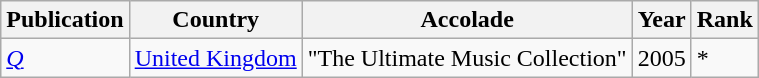<table class="wikitable" border="1">
<tr>
<th>Publication</th>
<th>Country</th>
<th>Accolade</th>
<th>Year</th>
<th>Rank</th>
</tr>
<tr>
<td><em><a href='#'>Q</a></em></td>
<td><a href='#'>United Kingdom</a></td>
<td>"The Ultimate Music Collection"</td>
<td>2005</td>
<td>*</td>
</tr>
</table>
